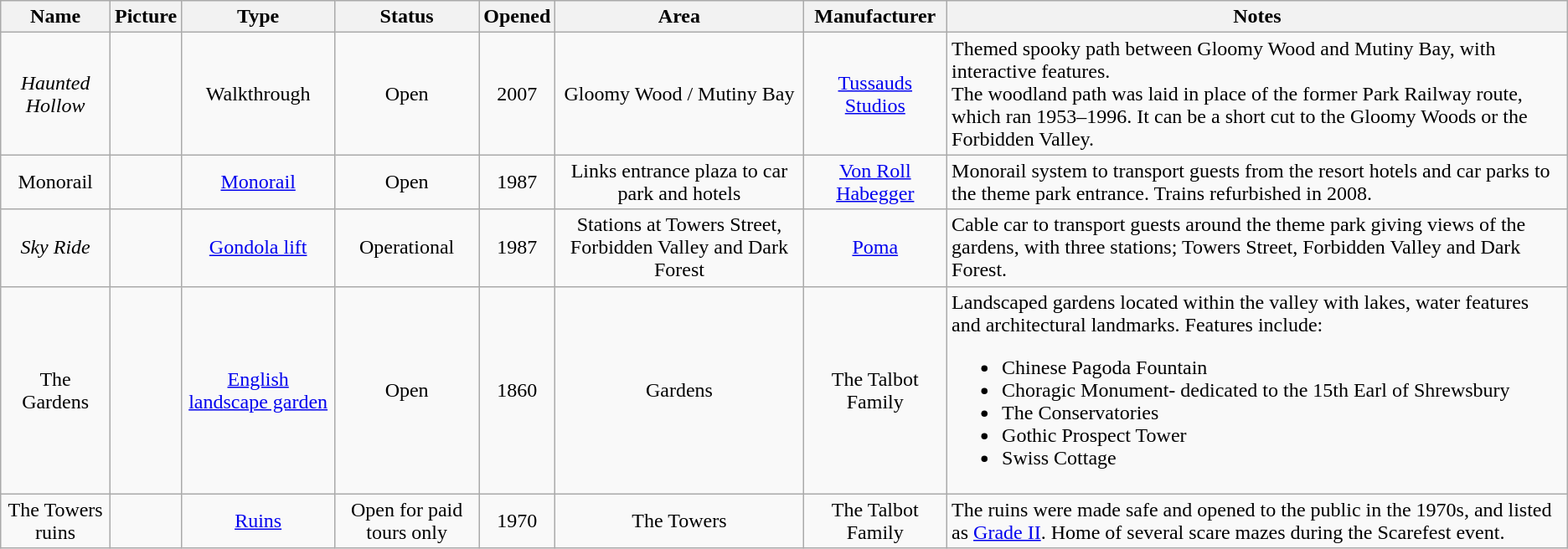<table class="sortable wikitable" style="text-align:center;">
<tr>
<th>Name</th>
<th>Picture</th>
<th>Type</th>
<th>Status</th>
<th>Opened</th>
<th>Area</th>
<th>Manufacturer</th>
<th ! class=unsortable>Notes</th>
</tr>
<tr>
<td style="text-align:center"><em>Haunted Hollow</em></td>
<td> </td>
<td>Walkthrough</td>
<td>Open</td>
<td>2007</td>
<td>Gloomy Wood / Mutiny Bay</td>
<td><a href='#'>Tussauds Studios</a></td>
<td style="text-align:left">Themed spooky path between Gloomy Wood and Mutiny Bay, with interactive features.<br>The woodland path was laid in place of the former Park Railway route, which ran 1953–1996. It can be a short cut to the Gloomy Woods or the Forbidden Valley.</td>
</tr>
<tr>
<td style="text-align:center">Monorail</td>
<td> </td>
<td><a href='#'>Monorail</a></td>
<td>Open</td>
<td>1987</td>
<td>Links entrance plaza to car park and hotels</td>
<td><a href='#'>Von Roll Habegger</a></td>
<td style="text-align:left">Monorail system to transport guests from the resort hotels and car parks to the theme park entrance. Trains refurbished in 2008.</td>
</tr>
<tr>
<td style="text-align:center"><em>Sky Ride</em></td>
<td> </td>
<td><a href='#'>Gondola lift</a></td>
<td>Operational</td>
<td>1987</td>
<td>Stations at Towers Street, Forbidden Valley and Dark Forest</td>
<td><a href='#'>Poma</a></td>
<td style="text-align:left">Cable car to transport guests around the theme park giving views of the gardens, with three stations; Towers Street, Forbidden Valley and Dark Forest. <br></td>
</tr>
<tr>
<td style="text-align:center">The Gardens</td>
<td> </td>
<td><a href='#'>English landscape garden</a></td>
<td>Open</td>
<td>1860</td>
<td>Gardens</td>
<td>The Talbot Family</td>
<td style="text-align:left">Landscaped gardens located within the valley with lakes, water features and architectural landmarks. Features include:<br><ul><li>Chinese Pagoda Fountain</li><li>Choragic Monument- dedicated to the 15th Earl of Shrewsbury</li><li>The Conservatories</li><li>Gothic Prospect Tower</li><li>Swiss Cottage</li></ul></td>
</tr>
<tr>
<td style="text-align:center">The Towers ruins</td>
<td> </td>
<td><a href='#'>Ruins</a></td>
<td>Open for paid tours only</td>
<td>1970</td>
<td>The Towers</td>
<td>The Talbot Family</td>
<td style="text-align:left">The ruins were made safe and opened to the public in the 1970s, and listed as <a href='#'>Grade II</a>. Home of several scare mazes during the Scarefest event.</td>
</tr>
</table>
